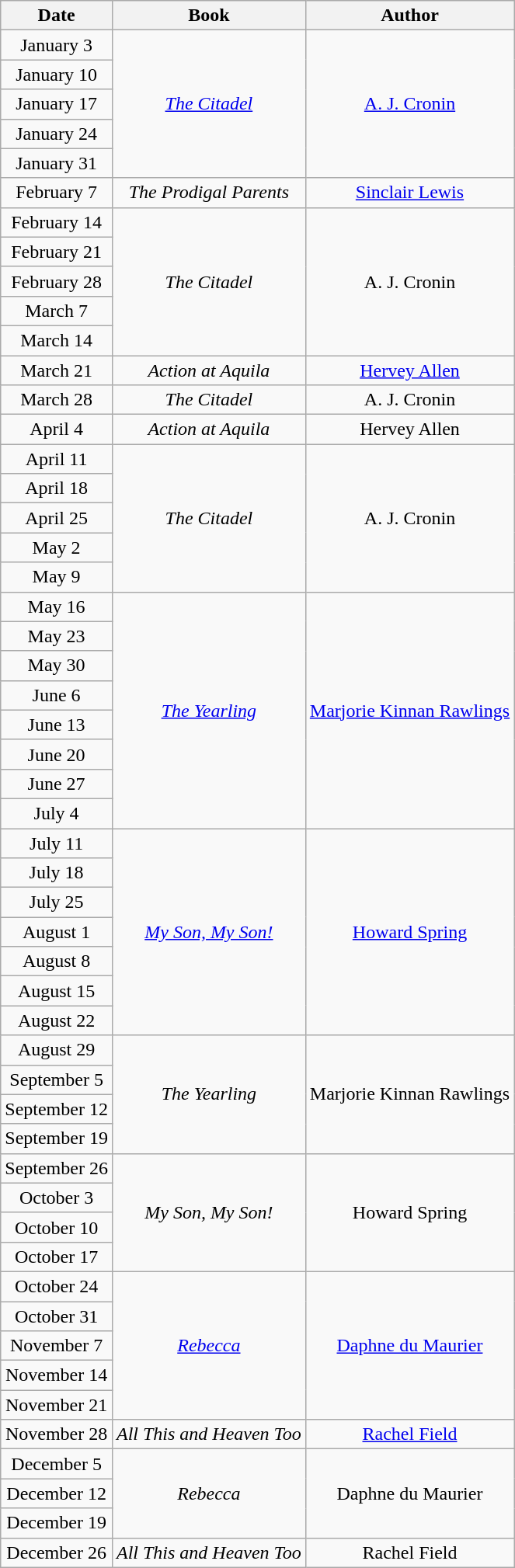<table class="wikitable sortable" style="text-align: center">
<tr>
<th>Date</th>
<th>Book</th>
<th>Author</th>
</tr>
<tr>
<td>January 3</td>
<td rowspan=5><em><a href='#'>The Citadel</a></em></td>
<td rowspan=5><a href='#'>A. J. Cronin</a></td>
</tr>
<tr>
<td>January 10</td>
</tr>
<tr>
<td>January 17</td>
</tr>
<tr>
<td>January 24</td>
</tr>
<tr>
<td>January 31</td>
</tr>
<tr>
<td>February 7</td>
<td><em>The Prodigal Parents</em></td>
<td><a href='#'>Sinclair Lewis</a></td>
</tr>
<tr>
<td>February 14</td>
<td rowspan=5><em>The Citadel</em></td>
<td rowspan=5>A. J. Cronin</td>
</tr>
<tr>
<td>February 21</td>
</tr>
<tr>
<td>February 28</td>
</tr>
<tr>
<td>March 7</td>
</tr>
<tr>
<td>March 14</td>
</tr>
<tr>
<td>March 21</td>
<td><em>Action at Aquila</em></td>
<td><a href='#'>Hervey Allen</a></td>
</tr>
<tr>
<td>March 28</td>
<td><em>The Citadel</em></td>
<td>A. J. Cronin</td>
</tr>
<tr>
<td>April 4</td>
<td><em>Action at Aquila</em></td>
<td>Hervey Allen</td>
</tr>
<tr>
<td>April 11</td>
<td rowspan=5><em>The Citadel</em></td>
<td rowspan=5>A. J. Cronin</td>
</tr>
<tr>
<td>April 18</td>
</tr>
<tr>
<td>April 25</td>
</tr>
<tr>
<td>May 2</td>
</tr>
<tr>
<td>May 9</td>
</tr>
<tr>
<td>May 16</td>
<td rowspan=8><em><a href='#'>The Yearling</a></em></td>
<td rowspan=8><a href='#'>Marjorie Kinnan Rawlings</a></td>
</tr>
<tr>
<td>May 23</td>
</tr>
<tr>
<td>May 30</td>
</tr>
<tr>
<td>June 6</td>
</tr>
<tr>
<td>June 13</td>
</tr>
<tr>
<td>June 20</td>
</tr>
<tr>
<td>June 27</td>
</tr>
<tr>
<td>July 4</td>
</tr>
<tr>
<td>July 11</td>
<td rowspan=7><em><a href='#'>My Son, My Son!</a></em></td>
<td rowspan=7><a href='#'>Howard Spring</a></td>
</tr>
<tr>
<td>July 18</td>
</tr>
<tr>
<td>July 25</td>
</tr>
<tr>
<td>August 1</td>
</tr>
<tr>
<td>August 8</td>
</tr>
<tr>
<td>August 15</td>
</tr>
<tr>
<td>August 22</td>
</tr>
<tr>
<td>August 29</td>
<td rowspan=4><em>The Yearling</em></td>
<td rowspan=4>Marjorie Kinnan Rawlings</td>
</tr>
<tr>
<td>September 5</td>
</tr>
<tr>
<td>September 12</td>
</tr>
<tr>
<td>September 19</td>
</tr>
<tr>
<td>September 26</td>
<td rowspan=4><em>My Son, My Son!</em></td>
<td rowspan=4>Howard Spring</td>
</tr>
<tr>
<td>October 3</td>
</tr>
<tr>
<td>October 10</td>
</tr>
<tr>
<td>October 17</td>
</tr>
<tr>
<td>October 24</td>
<td rowspan=5><em><a href='#'>Rebecca</a></em></td>
<td rowspan=5><a href='#'>Daphne du Maurier</a></td>
</tr>
<tr>
<td>October 31</td>
</tr>
<tr>
<td>November 7</td>
</tr>
<tr>
<td>November 14</td>
</tr>
<tr>
<td>November 21</td>
</tr>
<tr>
<td>November 28</td>
<td><em>All This and Heaven Too</em></td>
<td><a href='#'>Rachel Field</a></td>
</tr>
<tr>
<td>December 5</td>
<td rowspan=3><em>Rebecca</em></td>
<td rowspan=3>Daphne du Maurier</td>
</tr>
<tr>
<td>December 12</td>
</tr>
<tr>
<td>December 19</td>
</tr>
<tr>
<td>December 26</td>
<td><em>All This and Heaven Too</em></td>
<td>Rachel Field</td>
</tr>
</table>
